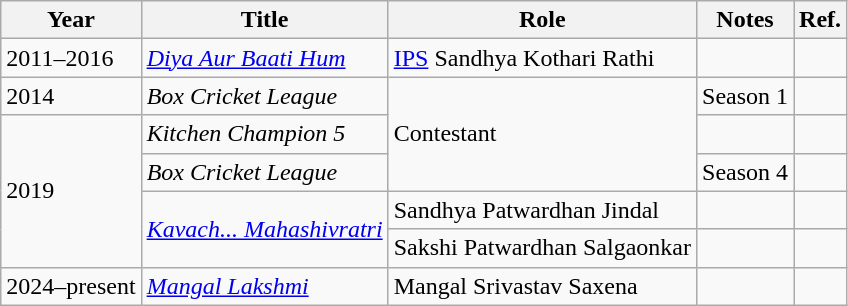<table class="wikitable sortable">
<tr>
<th>Year</th>
<th>Title</th>
<th>Role</th>
<th class="unsortable">Notes</th>
<th class="unsortable">Ref.</th>
</tr>
<tr>
<td>2011–2016</td>
<td><em><a href='#'>Diya Aur Baati Hum</a></em></td>
<td><a href='#'>IPS</a> Sandhya Kothari Rathi</td>
<td></td>
<td></td>
</tr>
<tr>
<td>2014</td>
<td><em> Box Cricket League</em></td>
<td rowspan="3">Contestant</td>
<td>Season 1</td>
<td></td>
</tr>
<tr>
<td rowspan="4">2019</td>
<td><em>Kitchen Champion 5</em></td>
<td></td>
<td></td>
</tr>
<tr>
<td><em>Box Cricket League</em></td>
<td>Season 4</td>
<td></td>
</tr>
<tr>
<td rowspan="2"><em><a href='#'>Kavach... Mahashivratri</a></em></td>
<td>Sandhya Patwardhan Jindal</td>
<td></td>
<td></td>
</tr>
<tr>
<td>Sakshi Patwardhan Salgaonkar</td>
<td></td>
<td></td>
</tr>
<tr>
<td>2024–present</td>
<td><em><a href='#'>Mangal Lakshmi</a></em></td>
<td>Mangal Srivastav Saxena</td>
<td></td>
<td></td>
</tr>
</table>
